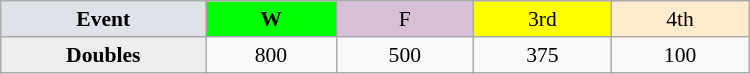<table class=wikitable style=font-size:90%;text-align:center>
<tr>
<td style="width:130px; background:#dfe2e9;"><strong>Event</strong></td>
<td style="width:80px; background:lime;"><strong>W</strong></td>
<td style="width:85px; background:thistle;">F</td>
<td style="width:85px; background:#ff0;">3rd</td>
<td style="width:85px; background:#ffebcd;">4th</td>
</tr>
<tr>
<th style="background:#ededed;">Doubles</th>
<td>800</td>
<td>500</td>
<td>375</td>
<td>100</td>
</tr>
</table>
